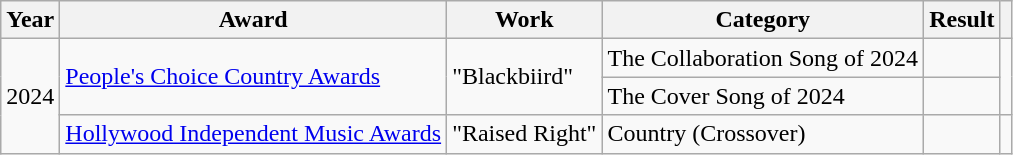<table class="wikitable">
<tr>
<th scope="col">Year</th>
<th scope="col">Award</th>
<th scope="col">Work</th>
<th scope="col">Category</th>
<th scope="col">Result</th>
<th scope="col"></th>
</tr>
<tr>
<td rowspan="3">2024</td>
<td rowspan=2><a href='#'>People's Choice Country Awards</a></td>
<td rowspan=2>"Blackbiird" </td>
<td>The Collaboration Song of 2024</td>
<td></td>
<td rowspan=2 align="center"></td>
</tr>
<tr>
<td>The Cover Song of 2024</td>
<td></td>
</tr>
<tr>
<td><a href='#'>Hollywood Independent Music Awards</a></td>
<td>"Raised Right"</td>
<td>Country (Crossover)</td>
<td></td>
<td></td>
</tr>
</table>
